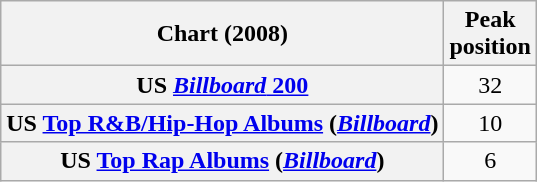<table class="wikitable sortable plainrowheaders" style="text-align:center">
<tr>
<th scope="col">Chart (2008)</th>
<th scope="col">Peak<br> position</th>
</tr>
<tr>
<th scope="row">US <a href='#'><em>Billboard</em> 200</a></th>
<td>32</td>
</tr>
<tr>
<th scope="row">US <a href='#'>Top R&B/Hip-Hop Albums</a> (<em><a href='#'>Billboard</a></em>)</th>
<td>10</td>
</tr>
<tr>
<th scope="row">US <a href='#'>Top Rap Albums</a> (<em><a href='#'>Billboard</a></em>)</th>
<td>6</td>
</tr>
</table>
